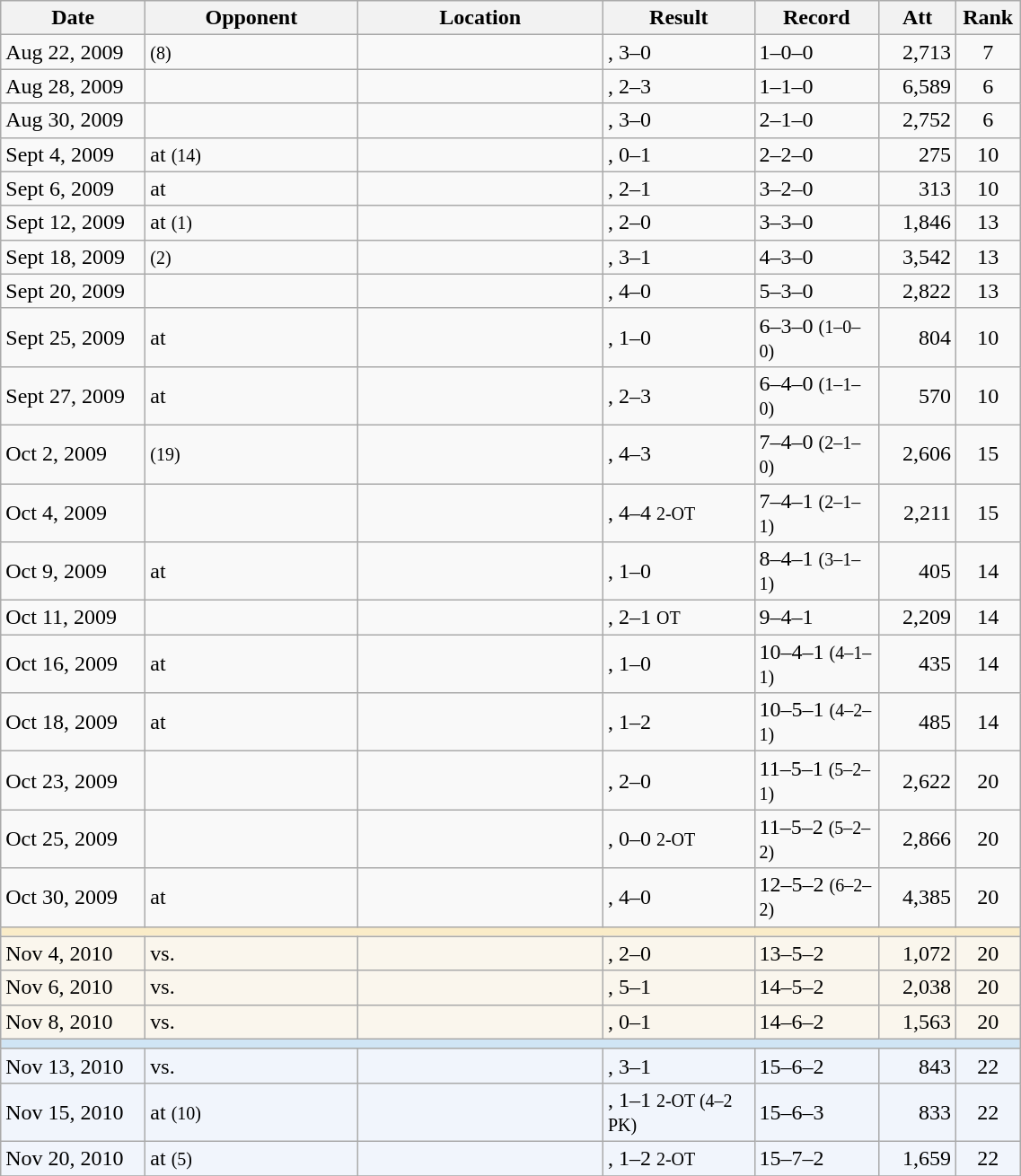<table class="wikitable">
<tr>
<th scope="col" width="100">Date</th>
<th scope="col" width="150">Opponent</th>
<th scope="col" width="175">Location</th>
<th scope="col" width="105">Result</th>
<th scope="col" width="85">Record</th>
<th scope="col" width="50">Att</th>
<th scope="col" width="40">Rank</th>
</tr>
<tr>
<td>Aug 22, 2009</td>
<td><small>(8)</small> <a href='#'></a></td>
<td><a href='#'></a></td>
<td align="left">, 3–0</td>
<td align="left">1–0–0</td>
<td align="right">2,713</td>
<td align="center">7</td>
</tr>
<tr>
<td>Aug 28, 2009</td>
<td><a href='#'></a></td>
<td><a href='#'></a></td>
<td align="left">, 2–3</td>
<td align="left">1–1–0</td>
<td align="right">6,589</td>
<td align="center">6</td>
</tr>
<tr>
<td>Aug 30, 2009</td>
<td><a href='#'></a></td>
<td><a href='#'></a></td>
<td align="left">, 3–0</td>
<td align="left">2–1–0</td>
<td align="right">2,752</td>
<td align="center">6</td>
</tr>
<tr>
<td>Sept 4, 2009</td>
<td>at <small>(14)</small> <a href='#'></a></td>
<td><span></span></td>
<td align="left">, 0–1</td>
<td align="left">2–2–0</td>
<td align="right">275</td>
<td align="center">10</td>
</tr>
<tr>
<td>Sept 6, 2009</td>
<td>at <a href='#'></a></td>
<td><span></span></td>
<td align="left">, 2–1</td>
<td align="left">3–2–0</td>
<td align="right">313</td>
<td align="center">10</td>
</tr>
<tr>
<td>Sept 12, 2009</td>
<td>at <small>(1)</small> <a href='#'></a></td>
<td><a href='#'></a></td>
<td align="left">, 2–0</td>
<td align="left">3–3–0</td>
<td align="right">1,846</td>
<td align="center">13</td>
</tr>
<tr>
<td>Sept 18, 2009</td>
<td><small>(2)</small> <a href='#'></a></td>
<td><a href='#'></a></td>
<td align="left">, 3–1</td>
<td align="left">4–3–0</td>
<td align="right">3,542</td>
<td align="center">13</td>
</tr>
<tr>
<td>Sept 20, 2009</td>
<td><a href='#'></a></td>
<td><a href='#'></a></td>
<td align="left">, 4–0</td>
<td align="left">5–3–0</td>
<td align="right">2,822</td>
<td align="center">13</td>
</tr>
<tr>
<td>Sept 25, 2009</td>
<td>at <a href='#'></a></td>
<td><span></span></td>
<td align="left">, 1–0</td>
<td align="left">6–3–0 <small>(1–0–0)</small></td>
<td align="right">804</td>
<td align="center">10</td>
</tr>
<tr>
<td>Sept 27, 2009</td>
<td>at <a href='#'></a></td>
<td><span></span></td>
<td align="left">, 2–3</td>
<td align="left">6–4–0 <small>(1–1–0)</small></td>
<td align="right">570</td>
<td align="center">10</td>
</tr>
<tr>
<td>Oct 2, 2009</td>
<td><small>(19)</small> <a href='#'></a></td>
<td><a href='#'></a></td>
<td align="left">, 4–3</td>
<td align="left">7–4–0 <small>(2–1–0)</small></td>
<td align="right">2,606</td>
<td align="center">15</td>
</tr>
<tr>
<td>Oct 4, 2009</td>
<td><a href='#'></a></td>
<td><a href='#'></a></td>
<td align="left">, 4–4 <small>2-OT</small></td>
<td align="left">7–4–1 <small>(2–1–1)</small></td>
<td align="right">2,211</td>
<td align="center">15</td>
</tr>
<tr>
<td>Oct 9, 2009</td>
<td>at <a href='#'></a></td>
<td><span></span></td>
<td align="left">, 1–0</td>
<td align="left">8–4–1 <small>(3–1–1)</small></td>
<td align="right">405</td>
<td align="center">14</td>
</tr>
<tr>
<td>Oct 11, 2009</td>
<td><a href='#'></a></td>
<td><a href='#'></a></td>
<td align="left">, 2–1 <small>OT</small></td>
<td align="left">9–4–1</td>
<td align="right">2,209</td>
<td align="center">14</td>
</tr>
<tr>
<td>Oct 16, 2009</td>
<td>at <a href='#'></a></td>
<td><span></span></td>
<td align="left">, 1–0</td>
<td align="left">10–4–1 <small>(4–1–1)</small></td>
<td align="right">435</td>
<td align="center">14</td>
</tr>
<tr>
<td>Oct 18, 2009</td>
<td>at <a href='#'></a></td>
<td><span></span></td>
<td align="left">, 1–2</td>
<td align="left">10–5–1 <small>(4–2–1)</small></td>
<td align="right">485</td>
<td align="center">14</td>
</tr>
<tr>
<td>Oct 23, 2009</td>
<td><a href='#'></a></td>
<td><a href='#'></a></td>
<td align="left">, 2–0</td>
<td align="left">11–5–1 <small>(5–2–1)</small></td>
<td align="right">2,622</td>
<td align="center">20</td>
</tr>
<tr>
<td>Oct 25, 2009</td>
<td><a href='#'></a></td>
<td><a href='#'></a></td>
<td align="left">, 0–0 <small>2-OT</small></td>
<td align="left">11–5–2 <small>(5–2–2)</small></td>
<td align="right">2,866</td>
<td align="center">20</td>
</tr>
<tr>
<td>Oct 30, 2009</td>
<td>at <a href='#'></a></td>
<td><a href='#'></a></td>
<td align="left">, 4–0</td>
<td align="left">12–5–2 <small>(6–2–2)</small></td>
<td align="right">4,385</td>
<td align="center">20</td>
</tr>
<tr>
<td style="background: #faecc8" colspan=7 align="center"></td>
</tr>
<tr>
<td style="background: #faf6ed">Nov 4, 2010</td>
<td style="background: #faf6ed">vs. <a href='#'></a></td>
<td style="background: #faf6ed"><span></span></td>
<td style="background: #faf6ed" align="left">, 2–0</td>
<td style="background: #faf6ed" align="left">13–5–2</td>
<td style="background: #faf6ed" align="right">1,072</td>
<td style="background: #faf6ed" align="center">20</td>
</tr>
<tr>
<td style="background: #faf6ed">Nov 6, 2010</td>
<td style="background: #faf6ed">vs. <a href='#'></a></td>
<td style="background: #faf6ed"><span></span></td>
<td style="background: #faf6ed" align="left">, 5–1</td>
<td style="background: #faf6ed" align="left">14–5–2</td>
<td style="background: #faf6ed" align="right">2,038</td>
<td style="background: #faf6ed" align="center">20</td>
</tr>
<tr>
<td style="background: #faf6ed">Nov 8, 2010</td>
<td style="background: #faf6ed">vs. <a href='#'></a></td>
<td style="background: #faf6ed"><span></span></td>
<td style="background: #faf6ed" align="left">, 0–1</td>
<td style="background: #faf6ed" align="left">14–6–2</td>
<td style="background: #faf6ed" align="right">1,563</td>
<td style="background: #faf6ed" align="center">20</td>
</tr>
<tr>
<td style="background: #d0e5f5" colspan=7 align="center"></td>
</tr>
<tr>
<td style="background: #f1f5fc">Nov 13, 2010</td>
<td style="background: #f1f5fc">vs. <a href='#'></a></td>
<td style="background: #f1f5fc"><span></span></td>
<td style="background: #f1f5fc" align="left">, 3–1</td>
<td style="background: #f1f5fc" align="left">15–6–2</td>
<td style="background: #f1f5fc" align="right">843</td>
<td style="background: #f1f5fc" align="center">22</td>
</tr>
<tr>
<td style="background: #f1f5fc">Nov 15, 2010</td>
<td style="background: #f1f5fc">at <small>(10)</small> <a href='#'></a></td>
<td style="background: #f1f5fc"><span></span></td>
<td style="background: #f1f5fc" align="left">, 1–1 <small>2-OT (4–2 PK)</small></td>
<td style="background: #f1f5fc" align="left">15–6–3</td>
<td style="background: #f1f5fc" align="right">833</td>
<td style="background: #f1f5fc" align="center">22</td>
</tr>
<tr>
<td style="background: #f1f5fc">Nov 20, 2010</td>
<td style="background: #f1f5fc">at <small>(5)</small> <a href='#'></a></td>
<td style="background: #f1f5fc"><span></span></td>
<td style="background: #f1f5fc" align="left">, 1–2 <small>2-OT</small></td>
<td style="background: #f1f5fc" align="left">15–7–2</td>
<td style="background: #f1f5fc" align="right">1,659</td>
<td style="background: #f1f5fc" align="center">22</td>
</tr>
<tr>
</tr>
</table>
